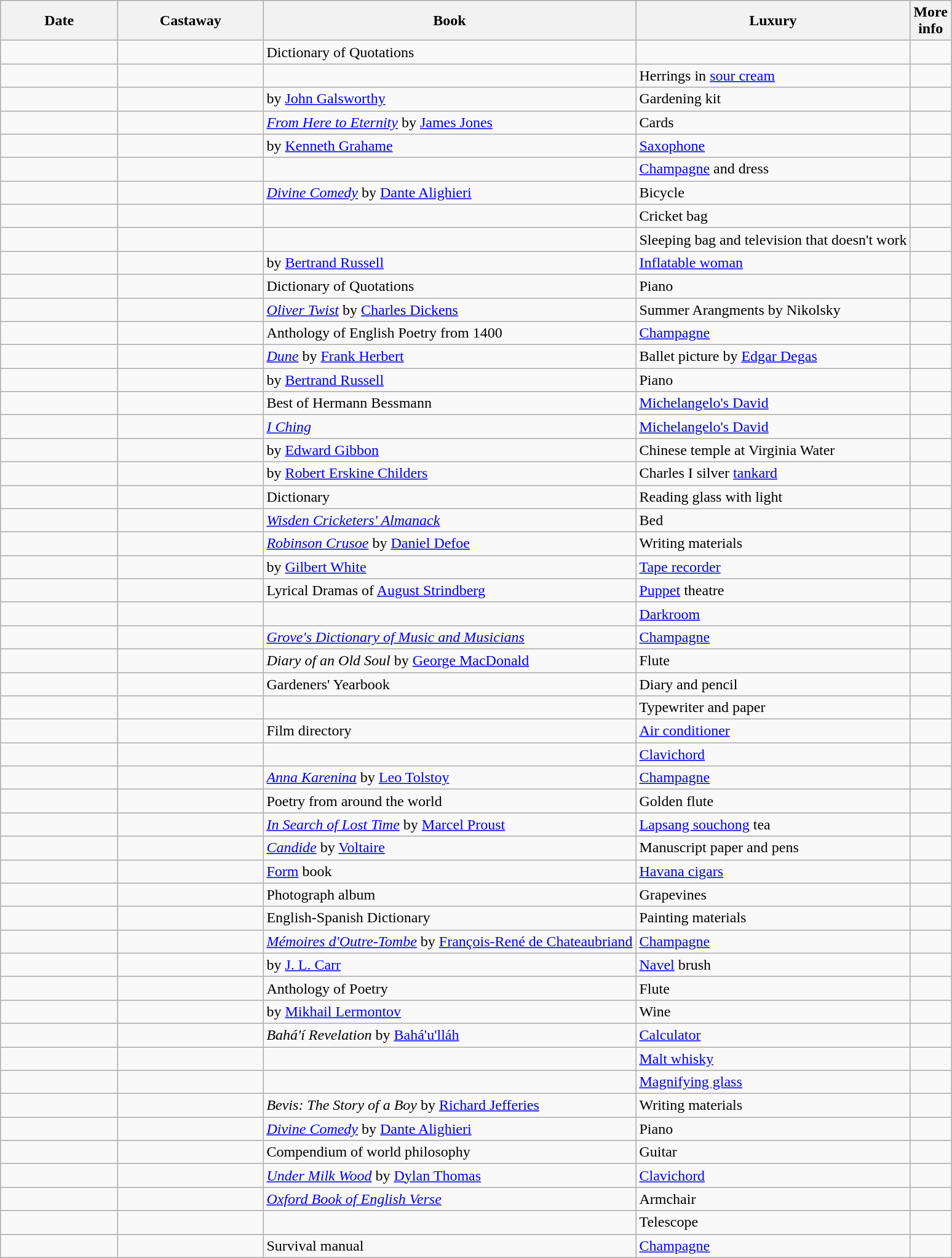<table class="wikitable sortable">
<tr>
<th width=120px>Date</th>
<th width=150px>Castaway</th>
<th>Book</th>
<th>Luxury</th>
<th class="unsortable">More<br>info</th>
</tr>
<tr>
<td></td>
<td></td>
<td>Dictionary of Quotations</td>
<td></td>
<td></td>
</tr>
<tr>
<td></td>
<td></td>
<td></td>
<td>Herrings in <a href='#'>sour cream</a></td>
<td></td>
</tr>
<tr>
<td></td>
<td></td>
<td> by <a href='#'>John Galsworthy</a></td>
<td>Gardening kit</td>
<td></td>
</tr>
<tr>
<td></td>
<td></td>
<td><em><a href='#'>From Here to Eternity</a></em> by <a href='#'>James Jones</a></td>
<td>Cards</td>
<td></td>
</tr>
<tr>
<td></td>
<td></td>
<td> by <a href='#'>Kenneth Grahame</a></td>
<td><a href='#'>Saxophone</a></td>
<td></td>
</tr>
<tr>
<td></td>
<td></td>
<td></td>
<td><a href='#'>Champagne</a> and dress</td>
<td></td>
</tr>
<tr>
<td></td>
<td></td>
<td><em><a href='#'>Divine Comedy</a></em> by <a href='#'>Dante Alighieri</a></td>
<td>Bicycle</td>
<td></td>
</tr>
<tr>
<td></td>
<td></td>
<td></td>
<td>Cricket bag</td>
<td></td>
</tr>
<tr>
<td></td>
<td></td>
<td></td>
<td>Sleeping bag and television that doesn't work</td>
<td></td>
</tr>
<tr>
<td></td>
<td></td>
<td> by <a href='#'>Bertrand Russell</a></td>
<td><a href='#'>Inflatable woman</a></td>
<td></td>
</tr>
<tr>
<td></td>
<td></td>
<td>Dictionary of Quotations</td>
<td>Piano</td>
<td></td>
</tr>
<tr>
<td></td>
<td></td>
<td><em><a href='#'>Oliver Twist</a></em> by <a href='#'>Charles Dickens</a></td>
<td>Summer Arangments by Nikolsky</td>
<td></td>
</tr>
<tr>
<td></td>
<td></td>
<td>Anthology of English Poetry from 1400</td>
<td><a href='#'>Champagne</a></td>
<td></td>
</tr>
<tr>
<td></td>
<td></td>
<td><em><a href='#'>Dune</a></em> by <a href='#'>Frank Herbert</a></td>
<td>Ballet picture by <a href='#'>Edgar Degas</a></td>
<td></td>
</tr>
<tr>
<td></td>
<td></td>
<td> by <a href='#'>Bertrand Russell</a></td>
<td>Piano</td>
<td></td>
</tr>
<tr>
<td></td>
<td></td>
<td>Best of Hermann Bessmann</td>
<td><a href='#'>Michelangelo's David</a></td>
<td></td>
</tr>
<tr>
<td></td>
<td></td>
<td><em><a href='#'>I Ching</a></em></td>
<td><a href='#'>Michelangelo's David</a></td>
<td></td>
</tr>
<tr>
<td></td>
<td></td>
<td> by <a href='#'>Edward Gibbon</a></td>
<td>Chinese temple at Virginia Water</td>
<td></td>
</tr>
<tr>
<td></td>
<td></td>
<td> by <a href='#'>Robert Erskine Childers</a></td>
<td>Charles I silver <a href='#'>tankard</a></td>
<td></td>
</tr>
<tr>
<td></td>
<td></td>
<td>Dictionary</td>
<td>Reading glass with light</td>
<td></td>
</tr>
<tr>
<td></td>
<td></td>
<td><em><a href='#'>Wisden Cricketers' Almanack</a></em></td>
<td>Bed</td>
<td></td>
</tr>
<tr>
<td></td>
<td></td>
<td><em><a href='#'>Robinson Crusoe</a></em> by <a href='#'>Daniel Defoe</a></td>
<td>Writing materials</td>
<td></td>
</tr>
<tr>
<td></td>
<td></td>
<td> by <a href='#'>Gilbert White</a></td>
<td><a href='#'>Tape recorder</a></td>
<td></td>
</tr>
<tr>
<td></td>
<td></td>
<td>Lyrical Dramas of <a href='#'>August Strindberg</a></td>
<td><a href='#'>Puppet</a> theatre</td>
<td></td>
</tr>
<tr>
<td></td>
<td></td>
<td></td>
<td><a href='#'>Darkroom</a></td>
<td></td>
</tr>
<tr>
<td></td>
<td></td>
<td><em><a href='#'>Grove's Dictionary of Music and Musicians</a></em></td>
<td><a href='#'>Champagne</a></td>
<td></td>
</tr>
<tr>
<td></td>
<td></td>
<td><em>Diary of an Old Soul</em> by <a href='#'>George MacDonald</a></td>
<td>Flute</td>
<td></td>
</tr>
<tr>
<td></td>
<td></td>
<td>Gardeners' Yearbook</td>
<td>Diary and pencil</td>
<td></td>
</tr>
<tr>
<td></td>
<td></td>
<td></td>
<td>Typewriter and paper</td>
<td></td>
</tr>
<tr>
<td></td>
<td></td>
<td>Film directory</td>
<td><a href='#'>Air conditioner</a></td>
<td></td>
</tr>
<tr>
<td></td>
<td></td>
<td></td>
<td><a href='#'>Clavichord</a></td>
<td></td>
</tr>
<tr>
<td></td>
<td></td>
<td><em><a href='#'>Anna Karenina</a></em> by <a href='#'>Leo Tolstoy</a></td>
<td><a href='#'>Champagne</a></td>
<td></td>
</tr>
<tr>
<td></td>
<td></td>
<td>Poetry from around the world</td>
<td>Golden flute</td>
<td></td>
</tr>
<tr>
<td></td>
<td></td>
<td><em><a href='#'>In Search of Lost Time</a></em> by <a href='#'>Marcel Proust</a></td>
<td><a href='#'>Lapsang souchong</a> tea</td>
<td></td>
</tr>
<tr>
<td></td>
<td></td>
<td><em><a href='#'>Candide</a></em> by <a href='#'>Voltaire</a></td>
<td>Manuscript paper and pens</td>
<td></td>
</tr>
<tr>
<td></td>
<td></td>
<td><a href='#'>Form</a> book</td>
<td><a href='#'>Havana cigars</a></td>
<td></td>
</tr>
<tr>
<td></td>
<td></td>
<td>Photograph album</td>
<td>Grapevines</td>
<td></td>
</tr>
<tr>
<td></td>
<td></td>
<td>English-Spanish Dictionary</td>
<td>Painting materials</td>
<td></td>
</tr>
<tr>
<td></td>
<td></td>
<td><em><a href='#'>Mémoires d'Outre-Tombe</a></em> by <a href='#'>François-René de Chateaubriand</a></td>
<td><a href='#'>Champagne</a></td>
<td></td>
</tr>
<tr>
<td></td>
<td></td>
<td> by <a href='#'>J. L. Carr</a></td>
<td><a href='#'>Navel</a> brush</td>
<td></td>
</tr>
<tr>
<td></td>
<td></td>
<td>Anthology of Poetry</td>
<td>Flute</td>
<td></td>
</tr>
<tr>
<td></td>
<td></td>
<td> by <a href='#'>Mikhail Lermontov</a></td>
<td>Wine</td>
<td></td>
</tr>
<tr>
<td></td>
<td></td>
<td><em>Bahá'í Revelation</em> by <a href='#'>Bahá'u'lláh</a></td>
<td><a href='#'>Calculator</a></td>
<td></td>
</tr>
<tr>
<td></td>
<td></td>
<td></td>
<td><a href='#'>Malt whisky</a></td>
<td></td>
</tr>
<tr>
<td></td>
<td></td>
<td></td>
<td><a href='#'>Magnifying glass</a></td>
<td></td>
</tr>
<tr>
<td></td>
<td></td>
<td><em>Bevis: The Story of a Boy</em> by <a href='#'>Richard Jefferies</a></td>
<td>Writing materials</td>
<td></td>
</tr>
<tr>
<td></td>
<td></td>
<td><em><a href='#'>Divine Comedy</a></em> by <a href='#'>Dante Alighieri</a></td>
<td>Piano</td>
<td></td>
</tr>
<tr>
<td></td>
<td></td>
<td>Compendium of world philosophy</td>
<td>Guitar</td>
<td></td>
</tr>
<tr>
<td></td>
<td></td>
<td><em><a href='#'>Under Milk Wood</a></em> by <a href='#'>Dylan Thomas</a></td>
<td><a href='#'>Clavichord</a></td>
<td></td>
</tr>
<tr>
<td></td>
<td></td>
<td><em><a href='#'>Oxford Book of English Verse</a></em></td>
<td>Armchair</td>
<td></td>
</tr>
<tr>
<td></td>
<td></td>
<td></td>
<td>Telescope</td>
<td></td>
</tr>
<tr>
<td></td>
<td></td>
<td>Survival manual</td>
<td><a href='#'>Champagne</a></td>
<td></td>
</tr>
</table>
